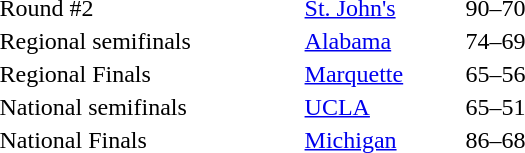<table style="border:'1' 'solid' 'gray' " width="380" align="left">
<tr>
</tr>
<tr>
<td>Round #2</td>
<td><a href='#'>St. John's</a></td>
<td>90–70</td>
</tr>
<tr>
<td>Regional semifinals</td>
<td><a href='#'>Alabama</a></td>
<td>74–69</td>
</tr>
<tr>
<td>Regional Finals</td>
<td><a href='#'>Marquette</a></td>
<td>65–56</td>
</tr>
<tr>
<td>National semifinals</td>
<td><a href='#'>UCLA</a></td>
<td>65–51</td>
</tr>
<tr>
<td>National Finals</td>
<td><a href='#'>Michigan</a></td>
<td>86–68</td>
</tr>
</table>
